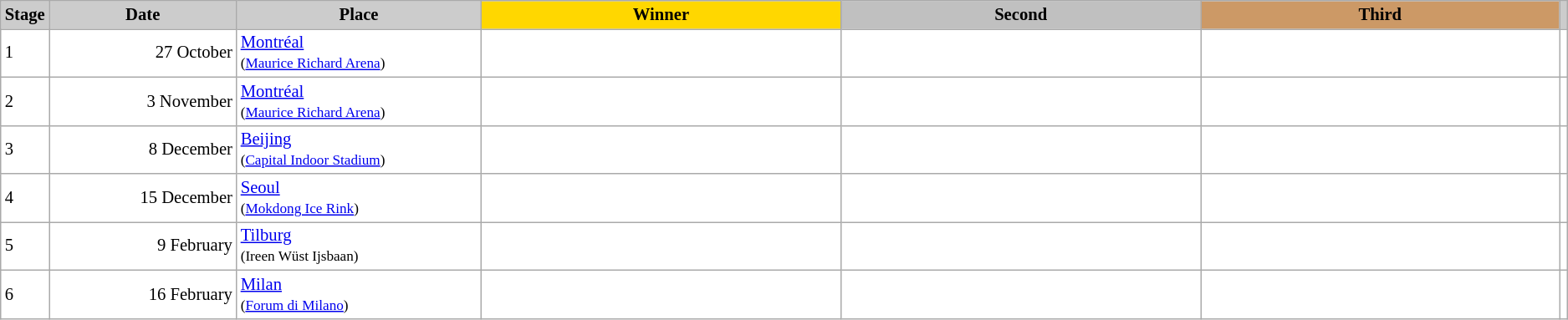<table class="wikitable plainrowheaders" style="background:#fff; font-size:86%; line-height:16px; border:grey solid 1px; border-collapse:collapse;">
<tr>
<th scope="col" style="background:#ccc; width=10 px;">Stage</th>
<th scope="col" style="background:#ccc; width:150px;">Date</th>
<th scope="col" style="background:#ccc; width:200px;">Place</th>
<th scope="col" style="background:gold; width:300px;">Winner</th>
<th scope="col" style="background:silver; width:300px;">Second</th>
<th scope="col" style="background:#c96; width:300px;">Third</th>
<th scope="col" style="background:#ccc; width=10 px;"></th>
</tr>
<tr>
<td>1</td>
<td align="right">27 October</td>
<td> <a href='#'>Montréal</a><br><small>(<a href='#'>Maurice Richard Arena</a>)</small></td>
<td></td>
<td></td>
<td></td>
<td></td>
</tr>
<tr>
<td>2</td>
<td align="right">3 November</td>
<td> <a href='#'>Montréal</a><br><small>(<a href='#'>Maurice Richard Arena</a>)</small></td>
<td></td>
<td></td>
<td></td>
<td></td>
</tr>
<tr>
<td>3</td>
<td align="right">8 December</td>
<td> <a href='#'>Beijing</a><br><small>(<a href='#'>Capital Indoor Stadium</a>)</small></td>
<td></td>
<td></td>
<td></td>
<td></td>
</tr>
<tr>
<td>4</td>
<td align="right">15 December</td>
<td> <a href='#'>Seoul</a><br><small>(<a href='#'>Mokdong Ice Rink</a>)</small></td>
<td></td>
<td></td>
<td></td>
<td></td>
</tr>
<tr>
<td>5</td>
<td align="right">9 February</td>
<td> <a href='#'>Tilburg</a><br><small>(Ireen Wüst Ijsbaan)</small></td>
<td></td>
<td></td>
<td></td>
<td></td>
</tr>
<tr>
<td>6</td>
<td align="right">16 February</td>
<td> <a href='#'>Milan</a> <br><small>(<a href='#'>Forum di Milano</a>)</small></td>
<td></td>
<td></td>
<td></td>
<td></td>
</tr>
</table>
